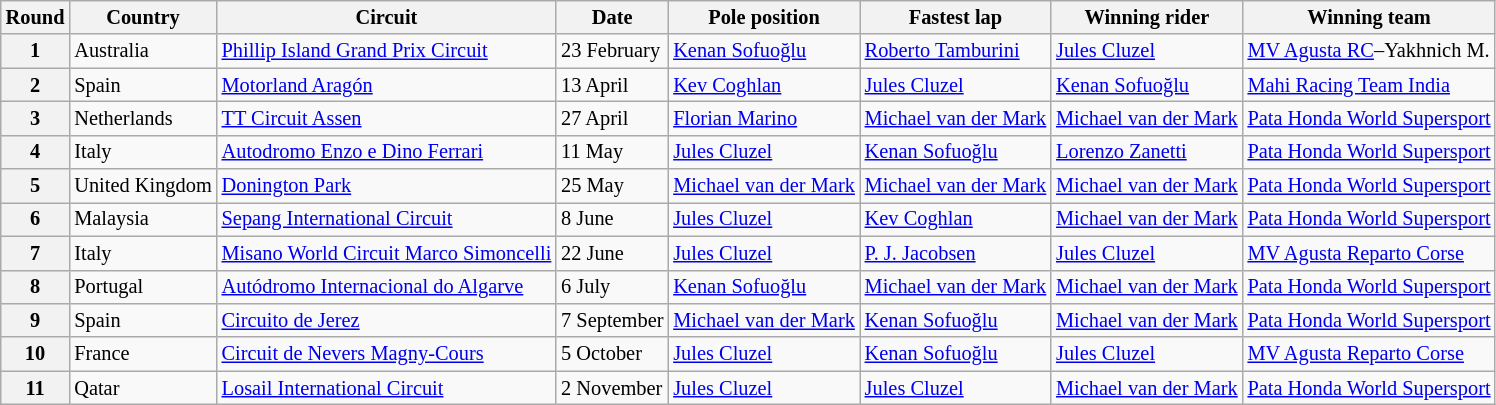<table class="wikitable" style="font-size: 85%">
<tr>
<th>Round</th>
<th>Country</th>
<th>Circuit</th>
<th>Date</th>
<th>Pole position</th>
<th>Fastest lap</th>
<th>Winning rider</th>
<th>Winning team</th>
</tr>
<tr>
<th>1</th>
<td> Australia</td>
<td><a href='#'>Phillip Island Grand Prix Circuit</a></td>
<td>23 February</td>
<td> <a href='#'>Kenan Sofuoğlu</a></td>
<td> <a href='#'>Roberto Tamburini</a></td>
<td> <a href='#'>Jules Cluzel</a></td>
<td><a href='#'>MV Agusta RC</a>–Yakhnich M.</td>
</tr>
<tr>
<th>2</th>
<td> Spain</td>
<td><a href='#'>Motorland Aragón</a></td>
<td>13 April</td>
<td> <a href='#'>Kev Coghlan</a></td>
<td> <a href='#'>Jules Cluzel</a></td>
<td> <a href='#'>Kenan Sofuoğlu</a></td>
<td><a href='#'>Mahi Racing Team India</a></td>
</tr>
<tr>
<th>3</th>
<td> Netherlands</td>
<td><a href='#'>TT Circuit Assen</a></td>
<td>27 April</td>
<td> <a href='#'>Florian Marino</a></td>
<td> <a href='#'>Michael van der Mark</a></td>
<td> <a href='#'>Michael van der Mark</a></td>
<td><a href='#'>Pata Honda World Supersport</a></td>
</tr>
<tr>
<th>4</th>
<td> Italy</td>
<td><a href='#'>Autodromo Enzo e Dino Ferrari</a></td>
<td>11 May</td>
<td> <a href='#'>Jules Cluzel</a></td>
<td> <a href='#'>Kenan Sofuoğlu</a></td>
<td> <a href='#'>Lorenzo Zanetti</a></td>
<td><a href='#'>Pata Honda World Supersport</a></td>
</tr>
<tr>
<th>5</th>
<td> United Kingdom</td>
<td><a href='#'>Donington Park</a></td>
<td>25 May</td>
<td> <a href='#'>Michael van der Mark</a></td>
<td> <a href='#'>Michael van der Mark</a></td>
<td> <a href='#'>Michael van der Mark</a></td>
<td><a href='#'>Pata Honda World Supersport</a></td>
</tr>
<tr>
<th>6</th>
<td> Malaysia</td>
<td><a href='#'>Sepang International Circuit</a></td>
<td>8 June</td>
<td> <a href='#'>Jules Cluzel</a></td>
<td> <a href='#'>Kev Coghlan</a></td>
<td> <a href='#'>Michael van der Mark</a></td>
<td><a href='#'>Pata Honda World Supersport</a></td>
</tr>
<tr>
<th>7</th>
<td> Italy</td>
<td><a href='#'>Misano World Circuit Marco Simoncelli</a></td>
<td>22 June</td>
<td> <a href='#'>Jules Cluzel</a></td>
<td> <a href='#'>P. J. Jacobsen</a></td>
<td> <a href='#'>Jules Cluzel</a></td>
<td><a href='#'>MV Agusta Reparto Corse</a></td>
</tr>
<tr>
<th>8</th>
<td> Portugal</td>
<td><a href='#'>Autódromo Internacional do Algarve</a></td>
<td>6 July</td>
<td> <a href='#'>Kenan Sofuoğlu</a></td>
<td> <a href='#'>Michael van der Mark</a></td>
<td> <a href='#'>Michael van der Mark</a></td>
<td><a href='#'>Pata Honda World Supersport</a></td>
</tr>
<tr>
<th>9</th>
<td> Spain</td>
<td><a href='#'>Circuito de Jerez</a></td>
<td>7 September</td>
<td> <a href='#'>Michael van der Mark</a></td>
<td> <a href='#'>Kenan Sofuoğlu</a></td>
<td> <a href='#'>Michael van der Mark</a></td>
<td><a href='#'>Pata Honda World Supersport</a></td>
</tr>
<tr>
<th>10</th>
<td> France</td>
<td><a href='#'>Circuit de Nevers Magny-Cours</a></td>
<td>5 October</td>
<td> <a href='#'>Jules Cluzel</a></td>
<td> <a href='#'>Kenan Sofuoğlu</a></td>
<td> <a href='#'>Jules Cluzel</a></td>
<td><a href='#'>MV Agusta Reparto Corse</a></td>
</tr>
<tr>
<th>11</th>
<td> Qatar</td>
<td><a href='#'>Losail International Circuit</a></td>
<td>2 November</td>
<td> <a href='#'>Jules Cluzel</a></td>
<td> <a href='#'>Jules Cluzel</a></td>
<td> <a href='#'>Michael van der Mark</a></td>
<td><a href='#'>Pata Honda World Supersport</a></td>
</tr>
</table>
